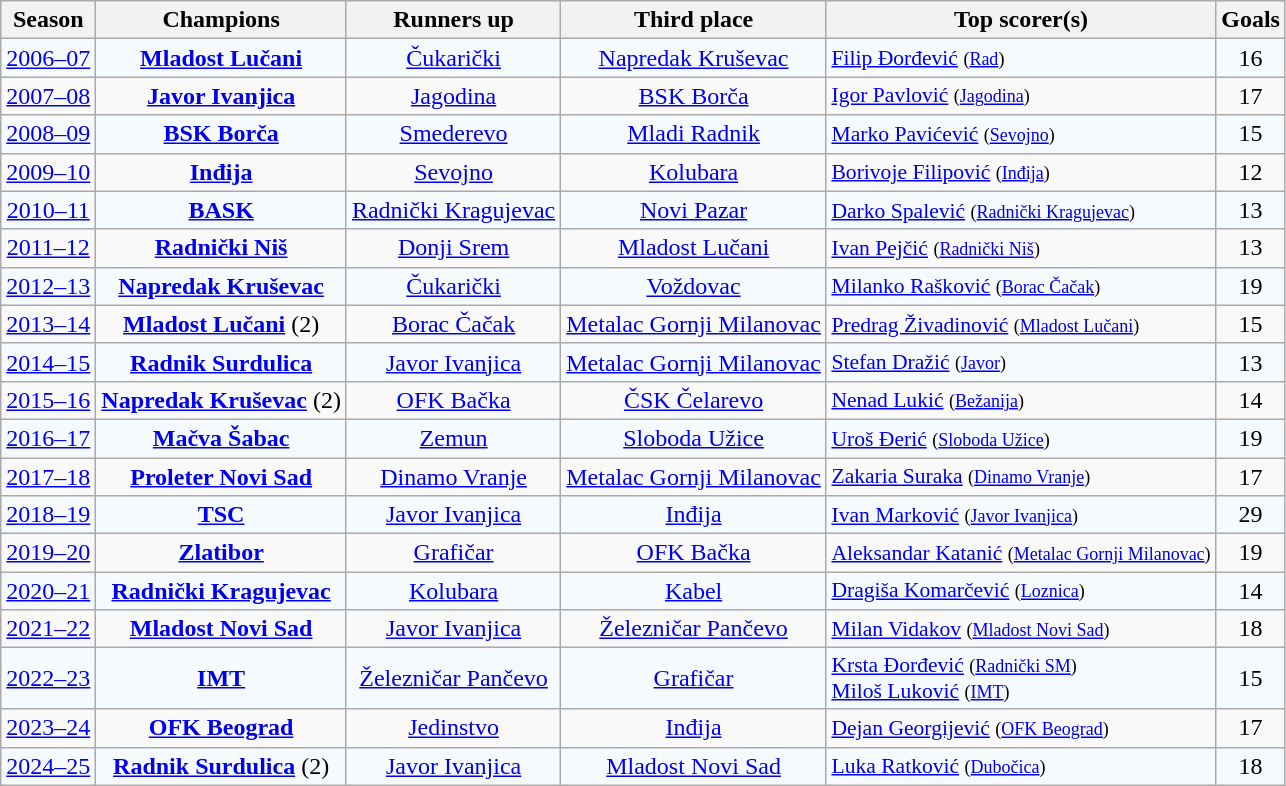<table class="wikitable sortable" style="text-align:center">
<tr>
<th>Season</th>
<th>Champions</th>
<th>Runners up</th>
<th>Third place</th>
<th>Top scorer(s)</th>
<th>Goals</th>
</tr>
<tr style="background:#f5faff">
<td><a href='#'>2006–07</a></td>
<td><strong><a href='#'>Mladost Lučani</a></strong></td>
<td><a href='#'>Čukarički</a></td>
<td><a href='#'>Napredak Kruševac</a></td>
<td style="font-size: 90%; text-align:left"> <a href='#'>Filip Đorđević</a> <small>(<a href='#'>Rad</a>)</small></td>
<td>16</td>
</tr>
<tr>
<td><a href='#'>2007–08</a></td>
<td><strong><a href='#'>Javor Ivanjica</a></strong></td>
<td><a href='#'>Jagodina</a></td>
<td><a href='#'>BSK Borča</a></td>
<td style="font-size: 90%; text-align:left"> <a href='#'>Igor Pavlović</a> <small>(<a href='#'>Jagodina</a>)</small></td>
<td>17</td>
</tr>
<tr style="background:#f5faff">
<td><a href='#'>2008–09</a></td>
<td><strong><a href='#'>BSK Borča</a></strong></td>
<td><a href='#'>Smederevo</a></td>
<td><a href='#'>Mladi Radnik</a></td>
<td style="font-size: 90%; text-align:left"> <a href='#'>Marko Pavićević</a> <small>(<a href='#'>Sevojno</a>)</small></td>
<td>15</td>
</tr>
<tr>
<td><a href='#'>2009–10</a></td>
<td><strong><a href='#'>Inđija</a></strong></td>
<td><a href='#'>Sevojno</a></td>
<td><a href='#'>Kolubara</a></td>
<td style="font-size: 90%; text-align:left"> <a href='#'>Borivoje Filipović</a> <small>(<a href='#'>Inđija</a>)</small></td>
<td>12</td>
</tr>
<tr style="background:#f5faff">
<td><a href='#'>2010–11</a></td>
<td><strong><a href='#'>BASK</a></strong></td>
<td><a href='#'>Radnički Kragujevac</a></td>
<td><a href='#'>Novi Pazar</a></td>
<td style="font-size: 90%; text-align:left"> <a href='#'>Darko Spalević</a> <small>(<a href='#'>Radnički Kragujevac</a>)</small></td>
<td>13</td>
</tr>
<tr>
<td><a href='#'>2011–12</a></td>
<td><strong><a href='#'>Radnički Niš</a></strong></td>
<td><a href='#'>Donji Srem</a></td>
<td><a href='#'>Mladost Lučani</a></td>
<td style="font-size: 90%; text-align:left"> <a href='#'>Ivan Pejčić</a> <small>(<a href='#'>Radnički Niš</a>)</small></td>
<td>13</td>
</tr>
<tr style="background:#f5faff">
<td><a href='#'>2012–13</a></td>
<td><strong><a href='#'>Napredak Kruševac</a></strong></td>
<td><a href='#'>Čukarički</a></td>
<td><a href='#'>Voždovac</a></td>
<td style="font-size: 90%; text-align:left"> <a href='#'>Milanko Rašković</a> <small>(<a href='#'>Borac Čačak</a>)</small></td>
<td>19</td>
</tr>
<tr>
<td><a href='#'>2013–14</a></td>
<td><strong><a href='#'>Mladost Lučani</a></strong> (2)</td>
<td><a href='#'>Borac Čačak</a></td>
<td><a href='#'>Metalac Gornji Milanovac</a></td>
<td style="font-size: 90%; text-align:left"> <a href='#'>Predrag Živadinović</a> <small>(<a href='#'>Mladost Lučani</a>)</small></td>
<td>15</td>
</tr>
<tr style="background:#f5faff">
<td><a href='#'>2014–15</a></td>
<td><strong><a href='#'>Radnik Surdulica</a></strong></td>
<td><a href='#'>Javor Ivanjica</a></td>
<td><a href='#'>Metalac Gornji Milanovac</a></td>
<td style="font-size: 90%; text-align:left"> <a href='#'>Stefan Dražić</a> <small>(<a href='#'>Javor</a>)</small></td>
<td>13</td>
</tr>
<tr>
<td><a href='#'>2015–16</a></td>
<td><strong><a href='#'>Napredak Kruševac</a></strong> (2)</td>
<td><a href='#'>OFK Bačka</a></td>
<td><a href='#'>ČSK Čelarevo</a></td>
<td style="font-size: 90%; text-align:left"> <a href='#'>Nenad Lukić</a> <small>(<a href='#'>Bežanija</a>)</small></td>
<td>14</td>
</tr>
<tr style="background:#f5faff">
<td><a href='#'>2016–17</a></td>
<td><strong><a href='#'>Mačva Šabac</a></strong></td>
<td><a href='#'>Zemun</a></td>
<td><a href='#'>Sloboda Užice</a></td>
<td style="font-size: 90%; text-align:left"> <a href='#'>Uroš Đerić</a> <small>(<a href='#'>Sloboda Užice</a>)</small></td>
<td>19</td>
</tr>
<tr>
<td><a href='#'>2017–18</a></td>
<td><strong><a href='#'>Proleter Novi Sad</a></strong></td>
<td><a href='#'>Dinamo Vranje</a></td>
<td><a href='#'>Metalac Gornji Milanovac</a></td>
<td style="font-size: 90%; text-align:left"> <a href='#'>Zakaria Suraka</a> <small>(<a href='#'>Dinamo Vranje</a>)</small></td>
<td>17</td>
</tr>
<tr style="background:#f5faff">
<td><a href='#'>2018–19</a></td>
<td><strong><a href='#'>TSC</a></strong></td>
<td><a href='#'>Javor Ivanjica</a></td>
<td><a href='#'>Inđija</a></td>
<td style="font-size: 90%; text-align:left"> <a href='#'>Ivan Marković</a> <small>(<a href='#'>Javor Ivanjica</a>)</small></td>
<td>29</td>
</tr>
<tr>
<td><a href='#'>2019–20</a></td>
<td><strong><a href='#'>Zlatibor</a></strong></td>
<td><a href='#'>Grafičar</a></td>
<td><a href='#'>OFK Bačka</a></td>
<td style="font-size: 90%; text-align:left"> <a href='#'>Aleksandar Katanić</a> <small>(<a href='#'>Metalac Gornji Milanovac</a>)</small></td>
<td>19</td>
</tr>
<tr style="background:#f5faff">
<td><a href='#'>2020–21</a></td>
<td><strong><a href='#'>Radnički Kragujevac</a></strong></td>
<td><a href='#'>Kolubara</a></td>
<td><a href='#'>Kabel</a></td>
<td style="font-size: 90%; text-align:left"> <a href='#'>Dragiša Komarčević</a> <small>(<a href='#'>Loznica</a>)</small></td>
<td>14</td>
</tr>
<tr>
<td><a href='#'>2021–22</a></td>
<td><strong><a href='#'>Mladost Novi Sad</a></strong></td>
<td><a href='#'>Javor Ivanjica</a></td>
<td><a href='#'>Železničar Pančevo</a></td>
<td style="font-size: 90%; text-align:left"> <a href='#'>Milan Vidakov</a> <small>(<a href='#'>Mladost Novi Sad</a>)</small></td>
<td>18</td>
</tr>
<tr style="background:#f5faff">
<td><a href='#'>2022–23</a></td>
<td><strong><a href='#'>IMT</a></strong></td>
<td><a href='#'>Železničar Pančevo</a></td>
<td><a href='#'>Grafičar</a></td>
<td style="font-size: 90%; text-align:left"> <a href='#'>Krsta Đorđević</a> <small>(<a href='#'>Radnički SM</a>)</small> <br> <a href='#'>Miloš Luković</a> <small>(<a href='#'>IMT</a>)</small></td>
<td>15</td>
</tr>
<tr>
<td><a href='#'>2023–24</a></td>
<td><strong><a href='#'>OFK Beograd</a></strong></td>
<td><a href='#'>Jedinstvo</a></td>
<td><a href='#'>Inđija</a></td>
<td style="font-size: 90%; text-align:left"> <a href='#'>Dejan Georgijević</a> <small>(<a href='#'>OFK Beograd</a>)</small></td>
<td>17</td>
</tr>
<tr style="background:#f5faff">
<td><a href='#'>2024–25</a></td>
<td><strong><a href='#'>Radnik Surdulica</a></strong> (2)</td>
<td><a href='#'>Javor Ivanjica</a></td>
<td><a href='#'>Mladost Novi Sad</a></td>
<td style="font-size: 90%; text-align:left"> <a href='#'>Luka Ratković</a> <small>(<a href='#'>Dubočica</a>)</small></td>
<td>18</td>
</tr>
</table>
